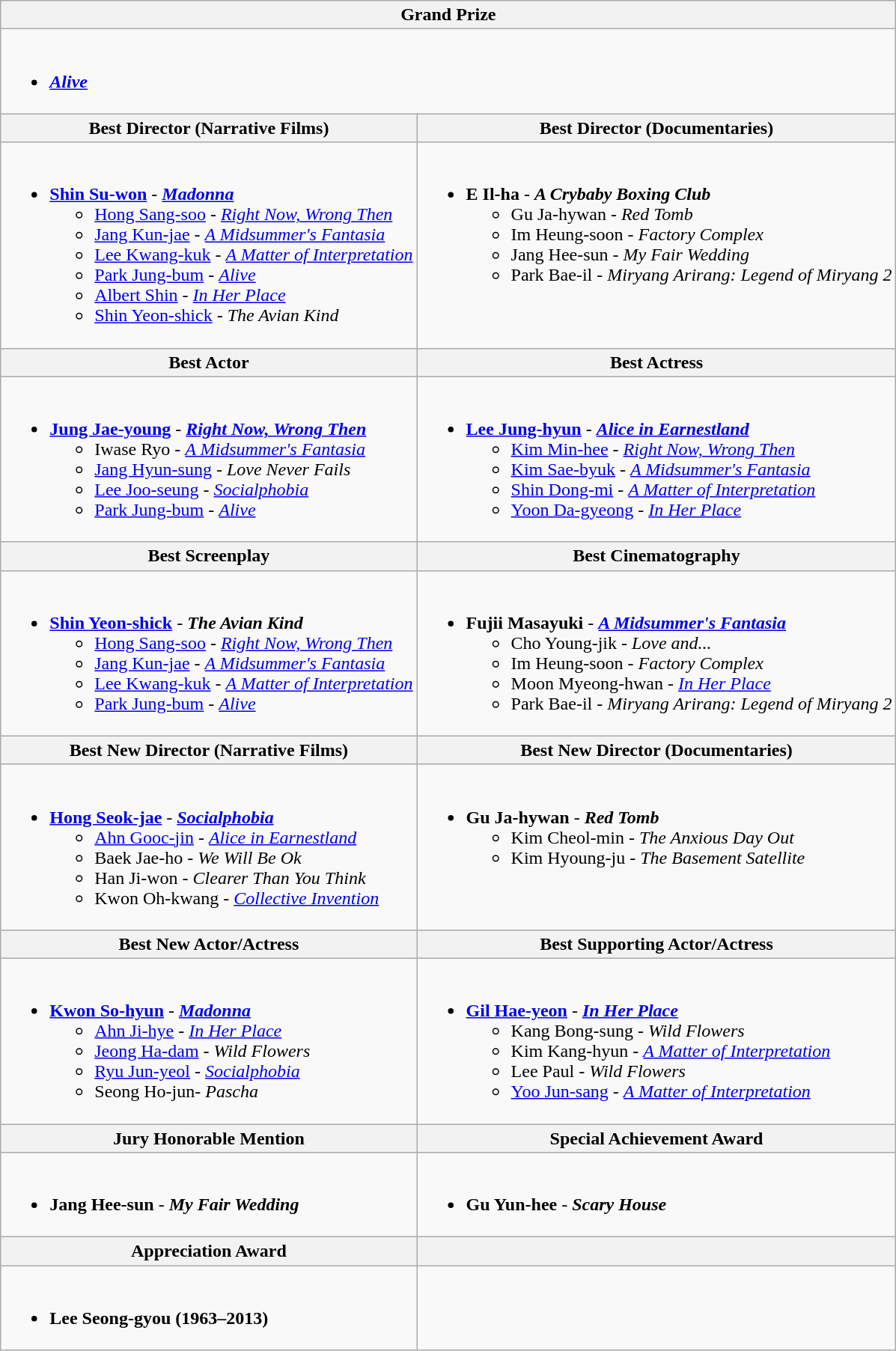<table class="wikitable">
<tr>
<th colspan="2">Grand Prize</th>
</tr>
<tr>
<td colspan="2" style="vertical-align:top;"><br><ul><li><strong><em><a href='#'>Alive</a></em></strong></li></ul></td>
</tr>
<tr>
<th style="width="50%">Best Director (Narrative Films)</th>
<th style="width="50%">Best Director (Documentaries)</th>
</tr>
<tr>
<td valign="top"><br><ul><li><strong><a href='#'>Shin Su-won</a></strong> - <strong><em><a href='#'>Madonna</a></em></strong><ul><li><a href='#'>Hong Sang-soo</a> - <em><a href='#'>Right Now, Wrong Then</a></em></li><li><a href='#'>Jang Kun-jae</a> - <em><a href='#'>A Midsummer's Fantasia</a></em></li><li><a href='#'>Lee Kwang-kuk</a> - <em><a href='#'>A Matter of Interpretation</a></em></li><li><a href='#'>Park Jung-bum</a> - <em><a href='#'>Alive</a></em></li><li><a href='#'>Albert Shin</a> - <em><a href='#'>In Her Place</a></em></li><li><a href='#'>Shin Yeon-shick</a> - <em>The Avian Kind</em></li></ul></li></ul></td>
<td valign="top"><br><ul><li><strong>E Il-ha</strong> - <strong><em>A Crybaby Boxing Club</em></strong><ul><li>Gu Ja-hywan - <em>Red Tomb</em></li><li>Im Heung-soon - <em>Factory Complex</em></li><li>Jang Hee-sun - <em>My Fair Wedding</em></li><li>Park Bae-il - <em>Miryang Arirang: Legend of Miryang 2</em></li></ul></li></ul></td>
</tr>
<tr>
<th style="width="50%">Best Actor</th>
<th style="width="50%">Best Actress</th>
</tr>
<tr>
<td valign="top"><br><ul><li><strong><a href='#'>Jung Jae-young</a></strong> - <strong><em><a href='#'>Right Now, Wrong Then</a></em></strong><ul><li>Iwase Ryo - <em><a href='#'>A Midsummer's Fantasia</a></em></li><li><a href='#'>Jang Hyun-sung</a> - <em>Love Never Fails</em></li><li><a href='#'>Lee Joo-seung</a> - <em><a href='#'>Socialphobia</a></em></li><li><a href='#'>Park Jung-bum</a> - <em><a href='#'>Alive</a></em></li></ul></li></ul></td>
<td valign="top"><br><ul><li><strong><a href='#'>Lee Jung-hyun</a></strong>  - <strong><em><a href='#'>Alice in Earnestland</a></em></strong><ul><li><a href='#'>Kim Min-hee</a> - <em><a href='#'>Right Now, Wrong Then</a></em></li><li><a href='#'>Kim Sae-byuk</a> - <em><a href='#'>A Midsummer's Fantasia</a></em></li><li><a href='#'>Shin Dong-mi</a> - <em><a href='#'>A Matter of Interpretation</a></em></li><li><a href='#'>Yoon Da-gyeong</a> - <em><a href='#'>In Her Place</a></em></li></ul></li></ul></td>
</tr>
<tr>
<th style="width="50%">Best Screenplay</th>
<th style="width="50%">Best Cinematography</th>
</tr>
<tr>
<td valign="top"><br><ul><li><strong><a href='#'>Shin Yeon-shick</a></strong> - <strong><em>The Avian Kind</em></strong><ul><li><a href='#'>Hong Sang-soo</a> - <em><a href='#'>Right Now, Wrong Then</a></em></li><li><a href='#'>Jang Kun-jae</a> - <em><a href='#'>A Midsummer's Fantasia</a></em></li><li><a href='#'>Lee Kwang-kuk</a> - <em><a href='#'>A Matter of Interpretation</a></em></li><li><a href='#'>Park Jung-bum</a> - <em><a href='#'>Alive</a></em></li></ul></li></ul></td>
<td valign="top"><br><ul><li><strong>Fujii Masayuki</strong> - <strong><em><a href='#'>A Midsummer's Fantasia</a></em></strong><ul><li>Cho Young-jik - <em>Love and...</em></li><li>Im Heung-soon - <em>Factory Complex</em></li><li>Moon Myeong-hwan - <em><a href='#'>In Her Place</a></em></li><li>Park Bae-il - <em>Miryang Arirang: Legend of Miryang 2</em></li></ul></li></ul></td>
</tr>
<tr>
<th style="width="50%">Best New Director (Narrative Films)</th>
<th style="width="50%">Best New Director (Documentaries)</th>
</tr>
<tr>
<td valign="top"><br><ul><li><strong><a href='#'>Hong Seok-jae</a></strong> - <strong><em><a href='#'>Socialphobia</a></em></strong><ul><li><a href='#'>Ahn Gooc-jin</a> - <em><a href='#'>Alice in Earnestland</a></em></li><li>Baek Jae-ho - <em>We Will Be Ok</em></li><li>Han Ji-won - <em>Clearer Than You Think</em></li><li>Kwon Oh-kwang - <em><a href='#'>Collective Invention</a></em></li></ul></li></ul></td>
<td valign="top"><br><ul><li><strong>Gu Ja-hywan</strong>  - <strong><em>Red Tomb</em></strong><ul><li>Kim Cheol-min - <em>The Anxious Day Out</em></li><li>Kim Hyoung-ju - <em>The Basement Satellite</em></li></ul></li></ul></td>
</tr>
<tr>
<th style="width="50%">Best New Actor/Actress</th>
<th style="width="50%">Best Supporting Actor/Actress</th>
</tr>
<tr>
<td valign="top"><br><ul><li><strong><a href='#'>Kwon So-hyun</a></strong> - <strong><em><a href='#'>Madonna</a></em></strong><ul><li><a href='#'>Ahn Ji-hye</a> - <em><a href='#'>In Her Place</a></em></li><li><a href='#'>Jeong Ha-dam</a> - <em>Wild Flowers</em></li><li><a href='#'>Ryu Jun-yeol</a> - <em><a href='#'>Socialphobia</a></em></li><li>Seong Ho-jun- <em>Pascha</em></li></ul></li></ul></td>
<td valign="top"><br><ul><li><strong><a href='#'>Gil Hae-yeon</a></strong> - <strong><em><a href='#'>In Her Place</a></em></strong><ul><li>Kang Bong-sung - <em>Wild Flowers</em></li><li>Kim Kang-hyun - <em><a href='#'>A Matter of Interpretation</a></em></li><li>Lee Paul - <em>Wild Flowers</em></li><li><a href='#'>Yoo Jun-sang</a> - <em><a href='#'>A Matter of Interpretation</a></em></li></ul></li></ul></td>
</tr>
<tr>
<th style="width="50%">Jury Honorable Mention</th>
<th style="width="50%">Special Achievement Award</th>
</tr>
<tr>
<td valign="top"><br><ul><li><strong>Jang Hee-sun</strong> - <strong><em>My Fair Wedding</em></strong></li></ul></td>
<td valign="top"><br><ul><li><strong>Gu Yun-hee</strong> - <strong><em>Scary House</em></strong></li></ul></td>
</tr>
<tr>
<th style="width="50%">Appreciation Award</th>
<th style="width="50%"></th>
</tr>
<tr>
<td valign="top"><br><ul><li><strong>Lee Seong-gyou (1963–2013)</strong></li></ul></td>
<td valign="top"></td>
</tr>
</table>
